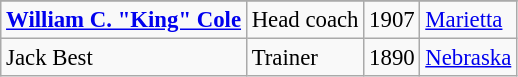<table class="wikitable" style="font-size: 95%">
<tr>
</tr>
<tr>
<td><strong><a href='#'>William C. "King" Cole</a></strong></td>
<td>Head coach</td>
<td>1907</td>
<td><a href='#'>Marietta</a></td>
</tr>
<tr>
<td>Jack Best</td>
<td>Trainer</td>
<td>1890</td>
<td><a href='#'>Nebraska</a></td>
</tr>
</table>
